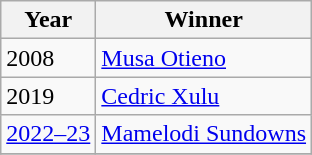<table class="wikitable">
<tr>
<th>Year</th>
<th>Winner</th>
</tr>
<tr>
<td>2008</td>
<td><a href='#'>Musa Otieno</a></td>
</tr>
<tr>
<td>2019 </td>
<td><a href='#'>Cedric Xulu</a></td>
</tr>
<tr>
<td><a href='#'>2022–23</a></td>
<td><a href='#'>Mamelodi Sundowns</a></td>
</tr>
<tr>
</tr>
</table>
